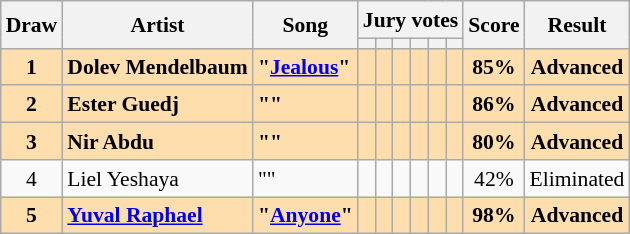<table class="sortable wikitable" style="margin: 1em auto 1em auto; text-align:center; font-size:90%; line-height:18px;">
<tr>
<th rowspan="2">Draw</th>
<th rowspan="2">Artist</th>
<th rowspan="2">Song</th>
<th colspan="6" class="unsortable">Jury votes</th>
<th rowspan="2">Score</th>
<th rowspan="2">Result</th>
</tr>
<tr>
<th class="unsortable"></th>
<th class="unsortable"></th>
<th class="unsortable"></th>
<th class="unsortable"></th>
<th class="unsortable"></th>
<th class="unsortable"></th>
</tr>
<tr style="font-weight:bold; background:navajowhite;">
<td>1</td>
<td align="left">Dolev Mendelbaum</td>
<td align="left">"<a href='#'>Jealous</a>"</td>
<td></td>
<td></td>
<td></td>
<td></td>
<td></td>
<td></td>
<td>85%</td>
<td>Advanced</td>
</tr>
<tr style="font-weight:bold; background:navajowhite;">
<td>2</td>
<td align="left">Ester Guedj</td>
<td align="left">""</td>
<td></td>
<td></td>
<td></td>
<td></td>
<td></td>
<td></td>
<td>86%</td>
<td>Advanced</td>
</tr>
<tr style="font-weight:bold; background:navajowhite;">
<td>3</td>
<td align="left">Nir Abdu</td>
<td align="left">""</td>
<td></td>
<td></td>
<td></td>
<td></td>
<td></td>
<td></td>
<td>80%</td>
<td>Advanced</td>
</tr>
<tr>
<td>4</td>
<td align="left">Liel Yeshaya</td>
<td align="left">""</td>
<td></td>
<td></td>
<td></td>
<td></td>
<td></td>
<td></td>
<td>42%</td>
<td>Eliminated</td>
</tr>
<tr style="font-weight:bold; background:navajowhite;">
<td>5</td>
<td align="left"><a href='#'>Yuval Raphael</a></td>
<td align="left">"<a href='#'>Anyone</a>"</td>
<td></td>
<td></td>
<td></td>
<td></td>
<td></td>
<td></td>
<td>98%</td>
<td>Advanced</td>
</tr>
</table>
